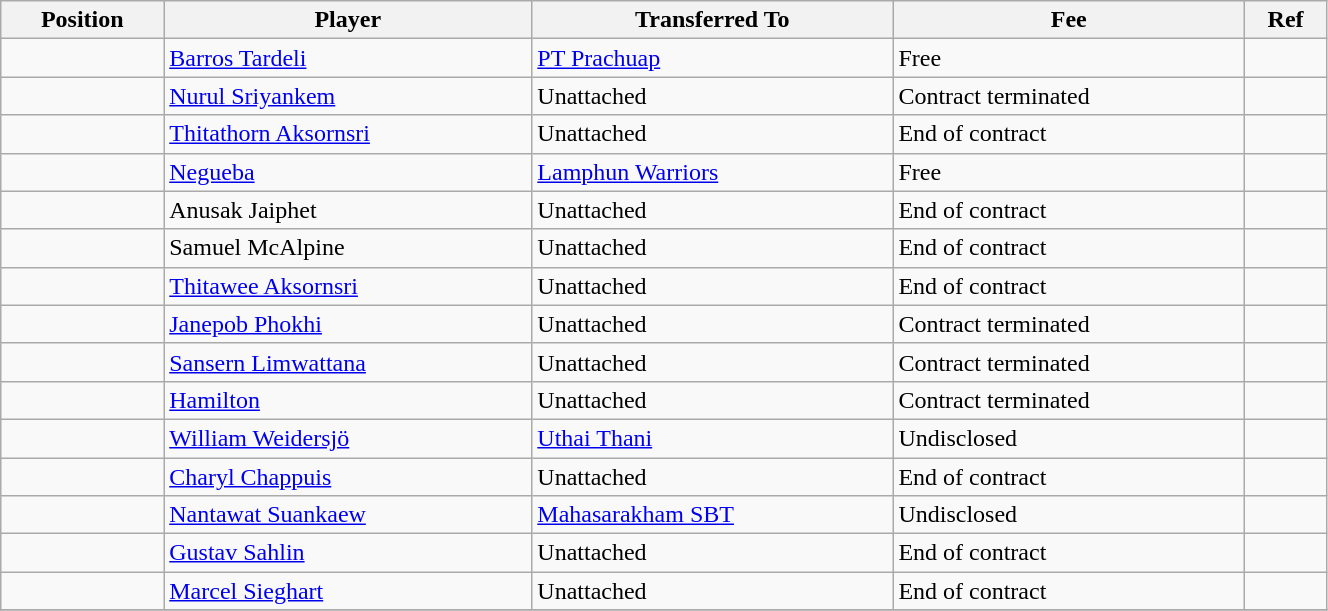<table class="wikitable sortable" style="width:70%; text-align:center; font-size:100%; text-align:left;">
<tr>
<th><strong>Position</strong></th>
<th><strong>Player</strong></th>
<th><strong>Transferred To</strong></th>
<th><strong>Fee</strong></th>
<th><strong>Ref</strong></th>
</tr>
<tr>
<td></td>
<td> <a href='#'>Barros Tardeli</a></td>
<td> <a href='#'>PT Prachuap</a></td>
<td>Free</td>
<td></td>
</tr>
<tr>
<td></td>
<td> <a href='#'>Nurul Sriyankem</a></td>
<td>Unattached</td>
<td>Contract terminated</td>
<td></td>
</tr>
<tr>
<td></td>
<td> <a href='#'>Thitathorn Aksornsri</a></td>
<td>Unattached</td>
<td>End of contract</td>
<td></td>
</tr>
<tr>
<td></td>
<td> <a href='#'>Negueba</a></td>
<td> <a href='#'>Lamphun Warriors</a></td>
<td>Free</td>
<td></td>
</tr>
<tr>
<td></td>
<td> Anusak Jaiphet</td>
<td>Unattached</td>
<td>End of contract</td>
<td></td>
</tr>
<tr>
<td></td>
<td> Samuel McAlpine</td>
<td>Unattached</td>
<td>End of contract</td>
<td></td>
</tr>
<tr>
<td></td>
<td> <a href='#'>Thitawee Aksornsri</a></td>
<td>Unattached</td>
<td>End of contract</td>
<td></td>
</tr>
<tr>
<td></td>
<td> <a href='#'>Janepob Phokhi</a></td>
<td>Unattached</td>
<td>Contract terminated</td>
<td></td>
</tr>
<tr>
<td></td>
<td> <a href='#'>Sansern Limwattana</a></td>
<td>Unattached</td>
<td>Contract terminated</td>
<td></td>
</tr>
<tr>
<td></td>
<td> <a href='#'>Hamilton</a></td>
<td>Unattached</td>
<td>Contract terminated</td>
<td></td>
</tr>
<tr>
<td></td>
<td> <a href='#'>William Weidersjö</a></td>
<td> <a href='#'>Uthai Thani</a></td>
<td>Undisclosed</td>
<td></td>
</tr>
<tr>
<td></td>
<td> <a href='#'>Charyl Chappuis</a></td>
<td>Unattached</td>
<td>End of contract</td>
<td></td>
</tr>
<tr>
<td></td>
<td> <a href='#'>Nantawat Suankaew</a></td>
<td> <a href='#'>Mahasarakham SBT</a></td>
<td>Undisclosed</td>
<td></td>
</tr>
<tr>
<td></td>
<td> <a href='#'>Gustav Sahlin</a></td>
<td>Unattached</td>
<td>End of contract</td>
<td></td>
</tr>
<tr>
<td></td>
<td> <a href='#'>Marcel Sieghart</a></td>
<td>Unattached</td>
<td>End of contract</td>
<td></td>
</tr>
<tr>
</tr>
</table>
